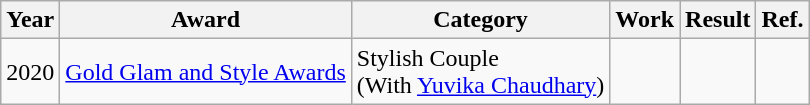<table class="wikitable sortable">
<tr>
<th>Year</th>
<th>Award</th>
<th>Category</th>
<th>Work</th>
<th>Result</th>
<th>Ref.</th>
</tr>
<tr>
<td>2020</td>
<td><a href='#'>Gold Glam and Style Awards</a></td>
<td>Stylish Couple<br>(With <a href='#'>Yuvika Chaudhary</a>)</td>
<td></td>
<td></td>
<td></td>
</tr>
</table>
